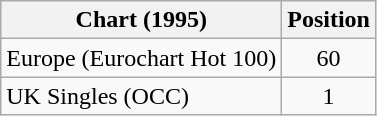<table class="wikitable">
<tr>
<th>Chart (1995)</th>
<th>Position</th>
</tr>
<tr>
<td>Europe (Eurochart Hot 100)</td>
<td align="center">60</td>
</tr>
<tr>
<td>UK Singles (OCC)</td>
<td align="center">1</td>
</tr>
</table>
